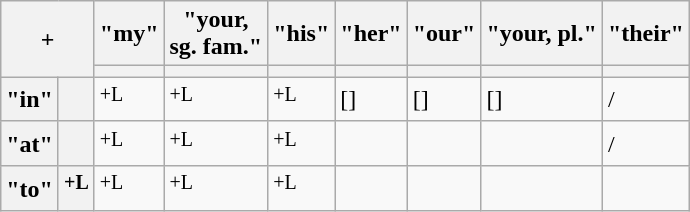<table class="wikitable">
<tr>
<th colspan="2" rowspan="2">+</th>
<th>"my"</th>
<th>"your,<br>sg. fam."</th>
<th>"his"</th>
<th>"her"</th>
<th>"our"</th>
<th>"your, pl."</th>
<th>"their"</th>
</tr>
<tr>
<th></th>
<th></th>
<th></th>
<th></th>
<th></th>
<th></th>
<th></th>
</tr>
<tr>
<th>"in"</th>
<th></th>
<td><sup>+L</sup></td>
<td><sup>+L</sup></td>
<td><sup>+L</sup></td>
<td> []</td>
<td> []</td>
<td> []</td>
<td>/</td>
</tr>
<tr>
<th>"at"</th>
<th></th>
<td><sup>+L</sup></td>
<td><sup>+L</sup></td>
<td><sup>+L</sup></td>
<td></td>
<td></td>
<td></td>
<td>/</td>
</tr>
<tr>
<th>"to"</th>
<th><sup>+L</sup></th>
<td><sup>+L</sup></td>
<td><sup>+L</sup></td>
<td><sup>+L</sup></td>
<td></td>
<td></td>
<td></td>
<td></td>
</tr>
</table>
